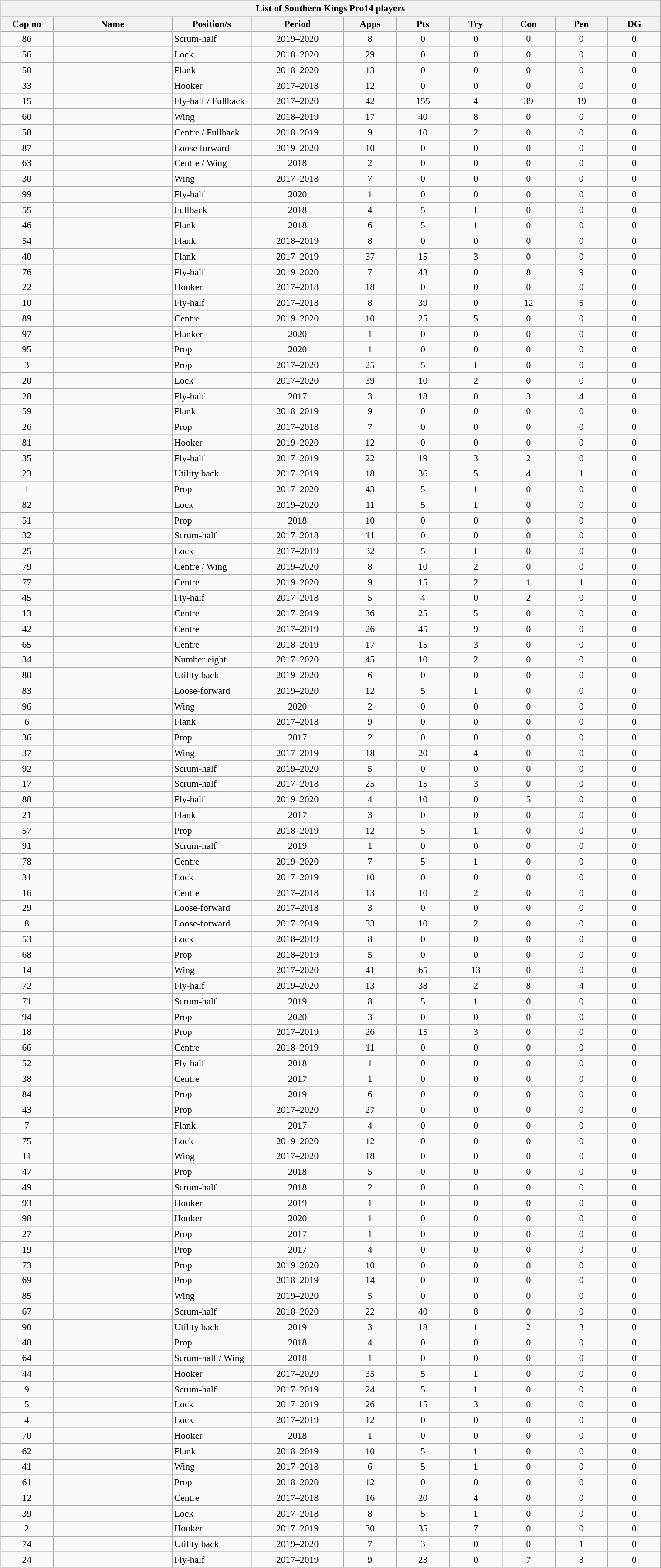<table class="wikitable sortable" style="text-align:center; font-size:90%; width:80%">
<tr>
<th colspan="100%">List of Southern Kings Pro14 players</th>
</tr>
<tr>
<th style="width:8%;">Cap no</th>
<th style="width:18%;">Name</th>
<th style="width:12%;">Position/s</th>
<th style="width:14%;">Period</th>
<th style="width:8%;">Apps</th>
<th style="width:8%;">Pts</th>
<th style="width:8%;">Try</th>
<th style="width:8%;">Con</th>
<th style="width:8%;">Pen</th>
<th style="width:8%;">DG<br></th>
</tr>
<tr>
<td>86</td>
<td style="text-align:left;"></td>
<td style="text-align:left;">Scrum-half</td>
<td>2019–2020</td>
<td>8</td>
<td>0</td>
<td>0</td>
<td>0</td>
<td>0</td>
<td>0</td>
</tr>
<tr>
<td>56</td>
<td style="text-align:left;"></td>
<td style="text-align:left;">Lock</td>
<td>2018–2020</td>
<td>29</td>
<td>0</td>
<td>0</td>
<td>0</td>
<td>0</td>
<td>0</td>
</tr>
<tr>
<td>50</td>
<td style="text-align:left;"></td>
<td style="text-align:left;">Flank</td>
<td>2018–2020</td>
<td>13</td>
<td>0</td>
<td>0</td>
<td>0</td>
<td>0</td>
<td>0</td>
</tr>
<tr>
<td>33</td>
<td style="text-align:left;"></td>
<td style="text-align:left;">Hooker</td>
<td>2017–2018</td>
<td>12</td>
<td>0</td>
<td>0</td>
<td>0</td>
<td>0</td>
<td>0</td>
</tr>
<tr>
<td>15</td>
<td style="text-align:left;"></td>
<td style="text-align:left;">Fly-half / Fullback</td>
<td>2017–2020</td>
<td>42</td>
<td>155</td>
<td>4</td>
<td>39</td>
<td>19</td>
<td>0</td>
</tr>
<tr>
<td>60</td>
<td style="text-align:left;"></td>
<td style="text-align:left;">Wing</td>
<td>2018–2019</td>
<td>17</td>
<td>40</td>
<td>8</td>
<td>0</td>
<td>0</td>
<td>0</td>
</tr>
<tr>
<td>58</td>
<td style="text-align:left;"></td>
<td style="text-align:left;">Centre / Fullback</td>
<td>2018–2019</td>
<td>9</td>
<td>10</td>
<td>2</td>
<td>0</td>
<td>0</td>
<td>0</td>
</tr>
<tr>
<td>87</td>
<td style="text-align:left;"></td>
<td style="text-align:left;">Loose forward</td>
<td>2019–2020</td>
<td>10</td>
<td>0</td>
<td>0</td>
<td>0</td>
<td>0</td>
<td>0</td>
</tr>
<tr>
<td>63</td>
<td style="text-align:left;"></td>
<td style="text-align:left;">Centre / Wing</td>
<td>2018</td>
<td>2</td>
<td>0</td>
<td>0</td>
<td>0</td>
<td>0</td>
<td>0</td>
</tr>
<tr>
<td>30</td>
<td style="text-align:left;"></td>
<td style="text-align:left;">Wing</td>
<td>2017–2018</td>
<td>7</td>
<td>0</td>
<td>0</td>
<td>0</td>
<td>0</td>
<td>0</td>
</tr>
<tr>
<td>99</td>
<td style="text-align:left;"></td>
<td style="text-align:left;">Fly-half</td>
<td>2020</td>
<td>1</td>
<td>0</td>
<td>0</td>
<td>0</td>
<td>0</td>
<td>0</td>
</tr>
<tr>
<td>55</td>
<td style="text-align:left;"></td>
<td style="text-align:left;">Fullback</td>
<td>2018</td>
<td>4</td>
<td>5</td>
<td>1</td>
<td>0</td>
<td>0</td>
<td>0</td>
</tr>
<tr>
<td>46</td>
<td style="text-align:left;"></td>
<td style="text-align:left;">Flank</td>
<td>2018</td>
<td>6</td>
<td>5</td>
<td>1</td>
<td>0</td>
<td>0</td>
<td>0</td>
</tr>
<tr>
<td>54</td>
<td style="text-align:left;"></td>
<td style="text-align:left;">Flank</td>
<td>2018–2019</td>
<td>8</td>
<td>0</td>
<td>0</td>
<td>0</td>
<td>0</td>
<td>0</td>
</tr>
<tr>
<td>40</td>
<td style="text-align:left;"></td>
<td style="text-align:left;">Flank</td>
<td>2017–2019</td>
<td>37</td>
<td>15</td>
<td>3</td>
<td>0</td>
<td>0</td>
<td>0</td>
</tr>
<tr>
<td>76</td>
<td style="text-align:left;"></td>
<td style="text-align:left;">Fly-half</td>
<td>2019–2020</td>
<td>7</td>
<td>43</td>
<td>0</td>
<td>8</td>
<td>9</td>
<td>0</td>
</tr>
<tr>
<td>22</td>
<td style="text-align:left;"></td>
<td style="text-align:left;">Hooker</td>
<td>2017–2018</td>
<td>18</td>
<td>0</td>
<td>0</td>
<td>0</td>
<td>0</td>
<td>0</td>
</tr>
<tr>
<td>10</td>
<td style="text-align:left;"></td>
<td style="text-align:left;">Fly-half</td>
<td>2017–2018</td>
<td>8</td>
<td>39</td>
<td>0</td>
<td>12</td>
<td>5</td>
<td>0</td>
</tr>
<tr>
<td>89</td>
<td style="text-align:left;"></td>
<td style="text-align:left;">Centre</td>
<td>2019–2020</td>
<td>10</td>
<td>25</td>
<td>5</td>
<td>0</td>
<td>0</td>
<td>0</td>
</tr>
<tr>
<td>97</td>
<td style="text-align:left;"></td>
<td style="text-align:left;">Flanker</td>
<td>2020</td>
<td>1</td>
<td>0</td>
<td>0</td>
<td>0</td>
<td>0</td>
<td>0</td>
</tr>
<tr>
<td>95</td>
<td style="text-align:left;"></td>
<td style="text-align:left;">Prop</td>
<td>2020</td>
<td>1</td>
<td>0</td>
<td>0</td>
<td>0</td>
<td>0</td>
<td>0</td>
</tr>
<tr>
<td>3</td>
<td style="text-align:left;"></td>
<td style="text-align:left;">Prop</td>
<td>2017–2020</td>
<td>25</td>
<td>5</td>
<td>1</td>
<td>0</td>
<td>0</td>
<td>0</td>
</tr>
<tr>
<td>20</td>
<td style="text-align:left;"></td>
<td style="text-align:left;">Lock</td>
<td>2017–2020</td>
<td>39</td>
<td>10</td>
<td>2</td>
<td>0</td>
<td>0</td>
<td>0</td>
</tr>
<tr>
<td>28</td>
<td style="text-align:left;"></td>
<td style="text-align:left;">Fly-half</td>
<td>2017</td>
<td>3</td>
<td>18</td>
<td>0</td>
<td>3</td>
<td>4</td>
<td>0</td>
</tr>
<tr>
<td>59</td>
<td style="text-align:left;"></td>
<td style="text-align:left;">Flank</td>
<td>2018–2019</td>
<td>9</td>
<td>0</td>
<td>0</td>
<td>0</td>
<td>0</td>
<td>0</td>
</tr>
<tr>
<td>26</td>
<td style="text-align:left;"></td>
<td style="text-align:left;">Prop</td>
<td>2017–2018</td>
<td>7</td>
<td>0</td>
<td>0</td>
<td>0</td>
<td>0</td>
<td>0</td>
</tr>
<tr>
<td>81</td>
<td style="text-align:left;"></td>
<td style="text-align:left;">Hooker</td>
<td>2019–2020</td>
<td>12</td>
<td>0</td>
<td>0</td>
<td>0</td>
<td>0</td>
<td>0</td>
</tr>
<tr>
<td>35</td>
<td style="text-align:left;"></td>
<td style="text-align:left;">Fly-half</td>
<td>2017–2019</td>
<td>22</td>
<td>19</td>
<td>3</td>
<td>2</td>
<td>0</td>
<td>0</td>
</tr>
<tr>
<td>23</td>
<td style="text-align:left;"></td>
<td style="text-align:left;">Utility back</td>
<td>2017–2019</td>
<td>18</td>
<td>36</td>
<td>5</td>
<td>4</td>
<td>1</td>
<td>0</td>
</tr>
<tr>
<td>1</td>
<td style="text-align:left;"></td>
<td style="text-align:left;">Prop</td>
<td>2017–2020</td>
<td>43</td>
<td>5</td>
<td>1</td>
<td>0</td>
<td>0</td>
<td>0</td>
</tr>
<tr>
<td>82</td>
<td style="text-align:left;"></td>
<td style="text-align:left;">Lock</td>
<td>2019–2020</td>
<td>11</td>
<td>5</td>
<td>1</td>
<td>0</td>
<td>0</td>
<td>0</td>
</tr>
<tr>
<td>51</td>
<td style="text-align:left;"></td>
<td style="text-align:left;">Prop</td>
<td>2018</td>
<td>10</td>
<td>0</td>
<td>0</td>
<td>0</td>
<td>0</td>
<td>0</td>
</tr>
<tr>
<td>32</td>
<td style="text-align:left;"></td>
<td style="text-align:left;">Scrum-half</td>
<td>2017–2018</td>
<td>11</td>
<td>0</td>
<td>0</td>
<td>0</td>
<td>0</td>
<td>0</td>
</tr>
<tr>
<td>25</td>
<td style="text-align:left;"></td>
<td style="text-align:left;">Lock</td>
<td>2017–2019</td>
<td>32</td>
<td>5</td>
<td>1</td>
<td>0</td>
<td>0</td>
<td>0</td>
</tr>
<tr>
<td>79</td>
<td style="text-align:left;"></td>
<td style="text-align:left;">Centre / Wing</td>
<td>2019–2020</td>
<td>8</td>
<td>10</td>
<td>2</td>
<td>0</td>
<td>0</td>
<td>0</td>
</tr>
<tr>
<td>77</td>
<td style="text-align:left;"></td>
<td style="text-align:left;">Centre</td>
<td>2019–2020</td>
<td>9</td>
<td>15</td>
<td>2</td>
<td>1</td>
<td>1</td>
<td>0</td>
</tr>
<tr>
<td>45</td>
<td style="text-align:left;"></td>
<td style="text-align:left;">Fly-half</td>
<td>2017–2018</td>
<td>5</td>
<td>4</td>
<td>0</td>
<td>2</td>
<td>0</td>
<td>0</td>
</tr>
<tr>
<td>13</td>
<td style="text-align:left;"></td>
<td style="text-align:left;">Centre</td>
<td>2017–2019</td>
<td>36</td>
<td>25</td>
<td>5</td>
<td>0</td>
<td>0</td>
<td>0</td>
</tr>
<tr>
<td>42</td>
<td style="text-align:left;"></td>
<td style="text-align:left;">Centre</td>
<td>2017–2019</td>
<td>26</td>
<td>45</td>
<td>9</td>
<td>0</td>
<td>0</td>
<td>0</td>
</tr>
<tr>
<td>65</td>
<td style="text-align:left;"></td>
<td style="text-align:left;">Centre</td>
<td>2018–2019</td>
<td>17</td>
<td>15</td>
<td>3</td>
<td>0</td>
<td>0</td>
<td>0</td>
</tr>
<tr>
<td>34</td>
<td style="text-align:left;"></td>
<td style="text-align:left;">Number eight</td>
<td>2017–2020</td>
<td>45</td>
<td>10</td>
<td>2</td>
<td>0</td>
<td>0</td>
<td>0</td>
</tr>
<tr>
<td>80</td>
<td style="text-align:left;"></td>
<td style="text-align:left;">Utility back</td>
<td>2019–2020</td>
<td>6</td>
<td>0</td>
<td>0</td>
<td>0</td>
<td>0</td>
<td>0</td>
</tr>
<tr>
<td>83</td>
<td style="text-align:left;"></td>
<td style="text-align:left;">Loose-forward</td>
<td>2019–2020</td>
<td>12</td>
<td>5</td>
<td>1</td>
<td>0</td>
<td>0</td>
<td>0</td>
</tr>
<tr>
<td>96</td>
<td style="text-align:left;"></td>
<td style="text-align:left;">Wing</td>
<td>2020</td>
<td>2</td>
<td>0</td>
<td>0</td>
<td>0</td>
<td>0</td>
<td>0</td>
</tr>
<tr>
<td>6</td>
<td style="text-align:left;"></td>
<td style="text-align:left;">Flank</td>
<td>2017–2018</td>
<td>9</td>
<td>0</td>
<td>0</td>
<td>0</td>
<td>0</td>
<td>0</td>
</tr>
<tr>
<td>36</td>
<td style="text-align:left;"></td>
<td style="text-align:left;">Prop</td>
<td>2017</td>
<td>2</td>
<td>0</td>
<td>0</td>
<td>0</td>
<td>0</td>
<td>0</td>
</tr>
<tr>
<td>37</td>
<td style="text-align:left;"></td>
<td style="text-align:left;">Wing</td>
<td>2017–2019</td>
<td>18</td>
<td>20</td>
<td>4</td>
<td>0</td>
<td>0</td>
<td>0</td>
</tr>
<tr>
<td>92</td>
<td style="text-align:left;"></td>
<td style="text-align:left;">Scrum-half</td>
<td>2019–2020</td>
<td>5</td>
<td>0</td>
<td>0</td>
<td>0</td>
<td>0</td>
<td>0</td>
</tr>
<tr>
<td>17</td>
<td style="text-align:left;"></td>
<td style="text-align:left;">Scrum-half</td>
<td>2017–2018</td>
<td>25</td>
<td>15</td>
<td>3</td>
<td>0</td>
<td>0</td>
<td>0</td>
</tr>
<tr>
<td>88</td>
<td style="text-align:left;"></td>
<td style="text-align:left;">Fly-half</td>
<td>2019–2020</td>
<td>4</td>
<td>10</td>
<td>0</td>
<td>5</td>
<td>0</td>
<td>0</td>
</tr>
<tr>
<td>21</td>
<td style="text-align:left;"></td>
<td style="text-align:left;">Flank</td>
<td>2017</td>
<td>3</td>
<td>0</td>
<td>0</td>
<td>0</td>
<td>0</td>
<td>0</td>
</tr>
<tr>
<td>57</td>
<td style="text-align:left;"></td>
<td style="text-align:left;">Prop</td>
<td>2018–2019</td>
<td>12</td>
<td>5</td>
<td>1</td>
<td>0</td>
<td>0</td>
<td>0</td>
</tr>
<tr>
<td>91</td>
<td style="text-align:left;"></td>
<td style="text-align:left;">Scrum-half</td>
<td>2019</td>
<td>1</td>
<td>0</td>
<td>0</td>
<td>0</td>
<td>0</td>
<td>0</td>
</tr>
<tr>
<td>78</td>
<td style="text-align:left;"></td>
<td style="text-align:left;">Centre</td>
<td>2019–2020</td>
<td>7</td>
<td>5</td>
<td>1</td>
<td>0</td>
<td>0</td>
<td>0</td>
</tr>
<tr>
<td>31</td>
<td style="text-align:left;"></td>
<td style="text-align:left;">Lock</td>
<td>2017–2019</td>
<td>10</td>
<td>0</td>
<td>0</td>
<td>0</td>
<td>0</td>
<td>0</td>
</tr>
<tr>
<td>16</td>
<td style="text-align:left;"></td>
<td style="text-align:left;">Centre</td>
<td>2017–2018</td>
<td>13</td>
<td>10</td>
<td>2</td>
<td>0</td>
<td>0</td>
<td>0</td>
</tr>
<tr>
<td>29</td>
<td style="text-align:left;"></td>
<td style="text-align:left;">Loose-forward</td>
<td>2017–2018</td>
<td>3</td>
<td>0</td>
<td>0</td>
<td>0</td>
<td>0</td>
<td>0</td>
</tr>
<tr>
<td>8</td>
<td style="text-align:left;"></td>
<td style="text-align:left;">Loose-forward</td>
<td>2017–2019</td>
<td>33</td>
<td>10</td>
<td>2</td>
<td>0</td>
<td>0</td>
<td>0</td>
</tr>
<tr>
<td>53</td>
<td style="text-align:left;"></td>
<td style="text-align:left;">Lock</td>
<td>2018–2019</td>
<td>8</td>
<td>0</td>
<td>0</td>
<td>0</td>
<td>0</td>
<td>0</td>
</tr>
<tr>
<td>68</td>
<td style="text-align:left;"></td>
<td style="text-align:left;">Prop</td>
<td>2018–2019</td>
<td>5</td>
<td>0</td>
<td>0</td>
<td>0</td>
<td>0</td>
<td>0</td>
</tr>
<tr>
<td>14</td>
<td style="text-align:left;"></td>
<td style="text-align:left;">Wing</td>
<td>2017–2020</td>
<td>41</td>
<td>65</td>
<td>13</td>
<td>0</td>
<td>0</td>
<td>0</td>
</tr>
<tr>
<td>72</td>
<td style="text-align:left;"></td>
<td style="text-align:left;">Fly-half</td>
<td>2019–2020</td>
<td>13</td>
<td>38</td>
<td>2</td>
<td>8</td>
<td>4</td>
<td>0</td>
</tr>
<tr>
<td>71</td>
<td style="text-align:left;"></td>
<td style="text-align:left;">Scrum-half</td>
<td>2019</td>
<td>8</td>
<td>5</td>
<td>1</td>
<td>0</td>
<td>0</td>
<td>0</td>
</tr>
<tr>
<td>94</td>
<td style="text-align:left;"></td>
<td style="text-align:left;">Prop</td>
<td>2020</td>
<td>3</td>
<td>0</td>
<td>0</td>
<td>0</td>
<td>0</td>
<td>0</td>
</tr>
<tr>
<td>18</td>
<td style="text-align:left;"></td>
<td style="text-align:left;">Prop</td>
<td>2017–2019</td>
<td>26</td>
<td>15</td>
<td>3</td>
<td>0</td>
<td>0</td>
<td>0</td>
</tr>
<tr>
<td>66</td>
<td style="text-align:left;"></td>
<td style="text-align:left;">Centre</td>
<td>2018–2019</td>
<td>11</td>
<td>0</td>
<td>0</td>
<td>0</td>
<td>0</td>
<td>0</td>
</tr>
<tr>
<td>52</td>
<td style="text-align:left;"></td>
<td style="text-align:left;">Fly-half</td>
<td>2018</td>
<td>1</td>
<td>0</td>
<td>0</td>
<td>0</td>
<td>0</td>
<td>0</td>
</tr>
<tr>
<td>38</td>
<td style="text-align:left;"></td>
<td style="text-align:left;">Centre</td>
<td>2017</td>
<td>1</td>
<td>0</td>
<td>0</td>
<td>0</td>
<td>0</td>
<td>0</td>
</tr>
<tr>
<td>84</td>
<td style="text-align:left;"></td>
<td style="text-align:left;">Prop</td>
<td>2019</td>
<td>6</td>
<td>0</td>
<td>0</td>
<td>0</td>
<td>0</td>
<td>0</td>
</tr>
<tr>
<td>43</td>
<td style="text-align:left;"></td>
<td style="text-align:left;">Prop</td>
<td>2017–2020</td>
<td>27</td>
<td>0</td>
<td>0</td>
<td>0</td>
<td>0</td>
<td>0</td>
</tr>
<tr>
<td>7</td>
<td style="text-align:left;"></td>
<td style="text-align:left;">Flank</td>
<td>2017</td>
<td>4</td>
<td>0</td>
<td>0</td>
<td>0</td>
<td>0</td>
<td>0</td>
</tr>
<tr>
<td>75</td>
<td style="text-align:left;"></td>
<td style="text-align:left;">Lock</td>
<td>2019–2020</td>
<td>12</td>
<td>0</td>
<td>0</td>
<td>0</td>
<td>0</td>
<td>0</td>
</tr>
<tr>
<td>11</td>
<td style="text-align:left;"></td>
<td style="text-align:left;">Wing</td>
<td>2017–2020</td>
<td>18</td>
<td>0</td>
<td>0</td>
<td>0</td>
<td>0</td>
<td>0</td>
</tr>
<tr>
<td>47</td>
<td style="text-align:left;"></td>
<td style="text-align:left;">Prop</td>
<td>2018</td>
<td>5</td>
<td>0</td>
<td>0</td>
<td>0</td>
<td>0</td>
<td>0</td>
</tr>
<tr>
<td>49</td>
<td style="text-align:left;"></td>
<td style="text-align:left;">Scrum-half</td>
<td>2018</td>
<td>2</td>
<td>0</td>
<td>0</td>
<td>0</td>
<td>0</td>
<td>0</td>
</tr>
<tr>
<td>93</td>
<td style="text-align:left;"></td>
<td style="text-align:left;">Hooker</td>
<td>2019</td>
<td>1</td>
<td>0</td>
<td>0</td>
<td>0</td>
<td>0</td>
<td>0</td>
</tr>
<tr>
<td>98</td>
<td style="text-align:left;"></td>
<td style="text-align:left;">Hooker</td>
<td>2020</td>
<td>1</td>
<td>0</td>
<td>0</td>
<td>0</td>
<td>0</td>
<td>0</td>
</tr>
<tr>
<td>27</td>
<td style="text-align:left;"></td>
<td style="text-align:left;">Prop</td>
<td>2017</td>
<td>1</td>
<td>0</td>
<td>0</td>
<td>0</td>
<td>0</td>
<td>0</td>
</tr>
<tr>
<td>19</td>
<td style="text-align:left;"></td>
<td style="text-align:left;">Prop</td>
<td>2017</td>
<td>4</td>
<td>0</td>
<td>0</td>
<td>0</td>
<td>0</td>
<td>0</td>
</tr>
<tr>
<td>73</td>
<td style="text-align:left;"></td>
<td style="text-align:left;">Prop</td>
<td>2019–2020</td>
<td>10</td>
<td>0</td>
<td>0</td>
<td>0</td>
<td>0</td>
<td>0</td>
</tr>
<tr>
<td>69</td>
<td style="text-align:left;"></td>
<td style="text-align:left;">Prop</td>
<td>2018–2019</td>
<td>14</td>
<td>0</td>
<td>0</td>
<td>0</td>
<td>0</td>
<td>0</td>
</tr>
<tr>
<td>85</td>
<td style="text-align:left;"></td>
<td style="text-align:left;">Wing</td>
<td>2019–2020</td>
<td>5</td>
<td>0</td>
<td>0</td>
<td>0</td>
<td>0</td>
<td>0</td>
</tr>
<tr>
<td>67</td>
<td style="text-align:left;"></td>
<td style="text-align:left;">Scrum-half</td>
<td>2018–2020</td>
<td>22</td>
<td>40</td>
<td>8</td>
<td>0</td>
<td>0</td>
<td>0</td>
</tr>
<tr>
<td>90</td>
<td style="text-align:left;"></td>
<td style="text-align:left;">Utility back</td>
<td>2019</td>
<td>3</td>
<td>18</td>
<td>1</td>
<td>2</td>
<td>3</td>
<td>0</td>
</tr>
<tr>
<td>48</td>
<td style="text-align:left;"></td>
<td style="text-align:left;">Prop</td>
<td>2018</td>
<td>4</td>
<td>0</td>
<td>0</td>
<td>0</td>
<td>0</td>
<td>0</td>
</tr>
<tr>
<td>64</td>
<td style="text-align:left;"></td>
<td style="text-align:left;">Scrum-half / Wing</td>
<td>2018</td>
<td>1</td>
<td>0</td>
<td>0</td>
<td>0</td>
<td>0</td>
<td>0</td>
</tr>
<tr>
<td>44</td>
<td style="text-align:left;"></td>
<td style="text-align:left;">Hooker</td>
<td>2017–2020</td>
<td>35</td>
<td>5</td>
<td>1</td>
<td>0</td>
<td>0</td>
<td>0</td>
</tr>
<tr>
<td>9</td>
<td style="text-align:left;"></td>
<td style="text-align:left;">Scrum-half</td>
<td>2017–2019</td>
<td>24</td>
<td>5</td>
<td>1</td>
<td>0</td>
<td>0</td>
<td>0</td>
</tr>
<tr>
<td>5</td>
<td style="text-align:left;"></td>
<td style="text-align:left;">Lock</td>
<td>2017–2019</td>
<td>26</td>
<td>15</td>
<td>3</td>
<td>0</td>
<td>0</td>
<td>0</td>
</tr>
<tr>
<td>4</td>
<td style="text-align:left;"></td>
<td style="text-align:left;">Lock</td>
<td>2017–2019</td>
<td>12</td>
<td>0</td>
<td>0</td>
<td>0</td>
<td>0</td>
<td>0</td>
</tr>
<tr>
<td>70</td>
<td style="text-align:left;"></td>
<td style="text-align:left;">Hooker</td>
<td>2018</td>
<td>1</td>
<td>0</td>
<td>0</td>
<td>0</td>
<td>0</td>
<td>0</td>
</tr>
<tr>
<td>62</td>
<td style="text-align:left;"></td>
<td style="text-align:left;">Flank</td>
<td>2018–2019</td>
<td>10</td>
<td>5</td>
<td>1</td>
<td>0</td>
<td>0</td>
<td>0</td>
</tr>
<tr>
<td>41</td>
<td style="text-align:left;"></td>
<td style="text-align:left;">Wing</td>
<td>2017–2018</td>
<td>6</td>
<td>5</td>
<td>1</td>
<td>0</td>
<td>0</td>
<td>0</td>
</tr>
<tr>
<td>61</td>
<td style="text-align:left;"></td>
<td style="text-align:left;">Prop</td>
<td>2018–2020</td>
<td>12</td>
<td>0</td>
<td>0</td>
<td>0</td>
<td>0</td>
<td>0</td>
</tr>
<tr>
<td>12</td>
<td style="text-align:left;"></td>
<td style="text-align:left;">Centre</td>
<td>2017–2018</td>
<td>16</td>
<td>20</td>
<td>4</td>
<td>0</td>
<td>0</td>
<td>0</td>
</tr>
<tr>
<td>39</td>
<td style="text-align:left;"></td>
<td style="text-align:left;">Lock</td>
<td>2017–2018</td>
<td>8</td>
<td>5</td>
<td>1</td>
<td>0</td>
<td>0</td>
<td>0</td>
</tr>
<tr>
<td>2</td>
<td style="text-align:left;"></td>
<td style="text-align:left;">Hooker</td>
<td>2017–2019</td>
<td>30</td>
<td>35</td>
<td>7</td>
<td>0</td>
<td>0</td>
<td>0</td>
</tr>
<tr>
<td>74</td>
<td style="text-align:left;"></td>
<td style="text-align:left;">Utility back</td>
<td>2019–2020</td>
<td>7</td>
<td>3</td>
<td>0</td>
<td>0</td>
<td>1</td>
<td>0</td>
</tr>
<tr>
<td>24</td>
<td style="text-align:left;"></td>
<td style="text-align:left;">Fly-half</td>
<td>2017–2019</td>
<td>9</td>
<td>23</td>
<td>0</td>
<td>7</td>
<td>3</td>
<td>0</td>
</tr>
</table>
